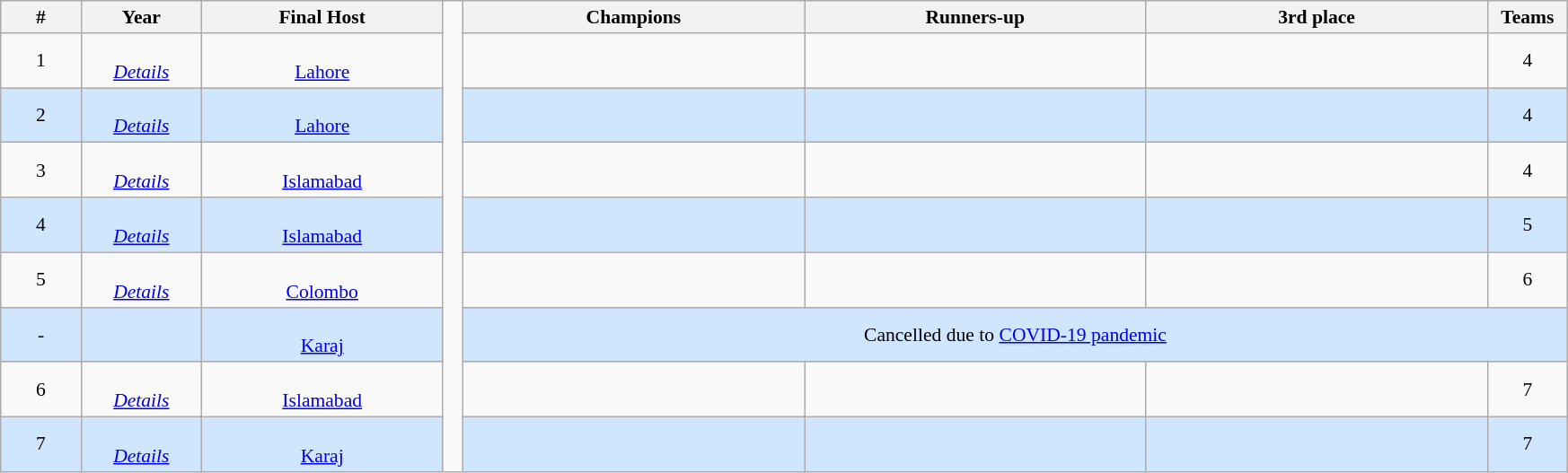<table class="wikitable" style="font-size:90%; text-align: center;">
<tr>
<th width=4%>#</th>
<th width=6%>Year</th>
<th width=12%>Final Host</th>
<td rowspan=9 width=1% style="border-top:none;border-bottom:none;"></td>
<th width=17%>Champions </th>
<th width=17%>Runners-up </th>
<th width=17%>3rd place </th>
<th width=4%>Teams</th>
</tr>
<tr>
<td>1</td>
<td><br><em><a href='#'>Details</a></em></td>
<td><br><a href='#'>Lahore</a></td>
<td><strong></strong></td>
<td></td>
<td></td>
<td>4</td>
</tr>
<tr style="background: #D0E6FF;">
<td>2</td>
<td><br><em><a href='#'>Details</a></em></td>
<td><br><a href='#'>Lahore</a></td>
<td><strong></strong></td>
<td></td>
<td></td>
<td>4</td>
</tr>
<tr>
<td>3</td>
<td><br><em><a href='#'>Details</a></em></td>
<td><br><a href='#'>Islamabad</a></td>
<td><strong></strong></td>
<td></td>
<td></td>
<td>4</td>
</tr>
<tr style="background: #D0E6FF;">
<td>4</td>
<td><br><em><a href='#'>Details</a></em></td>
<td><br><a href='#'>Islamabad</a></td>
<td><strong></strong></td>
<td></td>
<td></td>
<td>5</td>
</tr>
<tr>
<td>5</td>
<td><br><em><a href='#'>Details</a></em></td>
<td><br><a href='#'>Colombo</a></td>
<td><strong></strong></td>
<td></td>
<td></td>
<td>6</td>
</tr>
<tr style="background: #D0E6FF;">
<td>-</td>
<td></td>
<td><br><a href='#'>Karaj</a></td>
<td colspan=4>Cancelled due to <a href='#'>COVID-19 pandemic</a></td>
</tr>
<tr>
<td>6</td>
<td><br><em><a href='#'>Details</a></em></td>
<td><br><a href='#'>Islamabad</a></td>
<td><strong></strong></td>
<td></td>
<td></td>
<td>7</td>
</tr>
<tr style="background: #D0E6FF;">
<td>7</td>
<td><br><em><a href='#'>Details</a></em></td>
<td><br><a href='#'>Karaj</a></td>
<td><strong></strong></td>
<td></td>
<td></td>
<td>7</td>
</tr>
</table>
